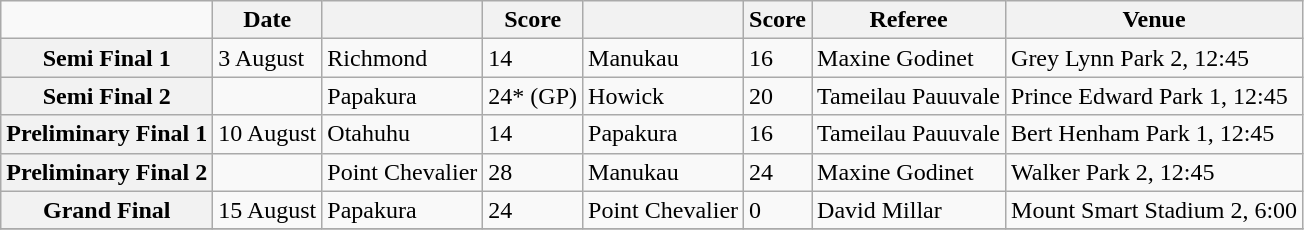<table class="wikitable mw-collapsible">
<tr>
<td></td>
<th scope="col">Date</th>
<th scope="col"></th>
<th scope="col">Score</th>
<th scope="col"></th>
<th scope="col">Score</th>
<th scope="col">Referee</th>
<th scope="col">Venue</th>
</tr>
<tr>
<th scope="row">Semi Final 1</th>
<td>3 August</td>
<td>Richmond</td>
<td>14</td>
<td>Manukau</td>
<td>16</td>
<td>Maxine Godinet</td>
<td>Grey Lynn Park 2, 12:45</td>
</tr>
<tr>
<th scope="row">Semi Final 2</th>
<td></td>
<td>Papakura</td>
<td>24* (GP)</td>
<td>Howick</td>
<td>20</td>
<td>Tameilau Pauuvale</td>
<td>Prince Edward Park 1, 12:45</td>
</tr>
<tr>
<th scope="row">Preliminary Final 1</th>
<td>10 August</td>
<td>Otahuhu</td>
<td>14</td>
<td>Papakura</td>
<td>16</td>
<td>Tameilau Pauuvale</td>
<td>Bert Henham Park 1, 12:45</td>
</tr>
<tr>
<th scope="row">Preliminary Final 2</th>
<td></td>
<td>Point Chevalier</td>
<td>28</td>
<td>Manukau</td>
<td>24</td>
<td>Maxine Godinet</td>
<td>Walker Park 2, 12:45</td>
</tr>
<tr>
<th scope="row">Grand Final</th>
<td>15 August</td>
<td>Papakura</td>
<td>24</td>
<td>Point Chevalier</td>
<td>0</td>
<td>David Millar</td>
<td>Mount Smart Stadium 2, 6:00</td>
</tr>
<tr>
</tr>
</table>
